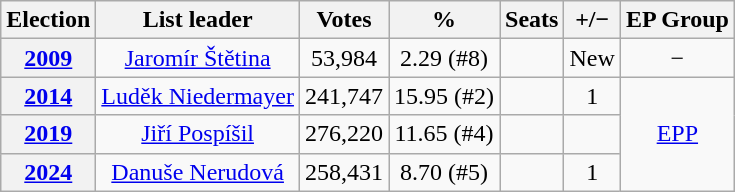<table class="wikitable" style=text-align:center;">
<tr>
<th>Election</th>
<th>List leader</th>
<th>Votes</th>
<th>%</th>
<th>Seats</th>
<th>+/−</th>
<th>EP Group</th>
</tr>
<tr>
<th><a href='#'>2009</a></th>
<td><a href='#'>Jaromír Štětina</a></td>
<td>53,984</td>
<td>2.29 (#8)</td>
<td></td>
<td>New</td>
<td>−</td>
</tr>
<tr>
<th><a href='#'>2014</a></th>
<td><a href='#'>Luděk Niedermayer</a></td>
<td>241,747</td>
<td>15.95 (#2)</td>
<td></td>
<td> 1</td>
<td rowspan=3><a href='#'>EPP</a></td>
</tr>
<tr>
<th><a href='#'>2019</a></th>
<td><a href='#'>Jiří Pospíšil</a></td>
<td>276,220</td>
<td>11.65 (#4)</td>
<td></td>
<td></td>
</tr>
<tr>
<th><a href='#'>2024</a></th>
<td><a href='#'>Danuše Nerudová</a></td>
<td>258,431</td>
<td>8.70 (#5)</td>
<td></td>
<td> 1</td>
</tr>
</table>
